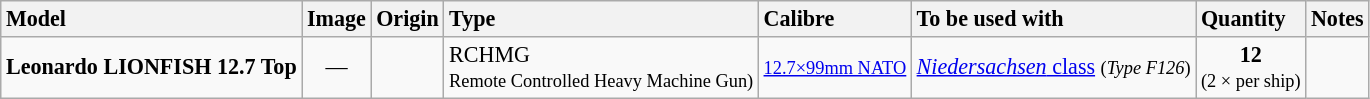<table class="wikitable" style="font-size: 92%;">
<tr>
<th style="text-align: left">Model</th>
<th style="text-align: left">Image</th>
<th style="text-align: left">Origin</th>
<th style="text-align: left">Type</th>
<th style="text-align: left">Calibre</th>
<th style="text-align: left">To be used with</th>
<th style="text-align: left">Quantity</th>
<th style="text-align: left">Notes</th>
</tr>
<tr>
<td><strong>Leonardo LIONFISH 12.7 Top</strong></td>
<td style="text-align: center">—</td>
<td></td>
<td>RCHMG<br><small>Remote Controlled Heavy Machine Gun)</small></td>
<td><a href='#'><small>12.7×99mm NATO</small></a></td>
<td><a href='#'><em>Niedersachsen</em> class</a> <small>(<em>Type F126</em>)</small></td>
<td style="text-align: center"><strong>12</strong><br><small>(2 × per ship)</small></td>
<td></td>
</tr>
</table>
